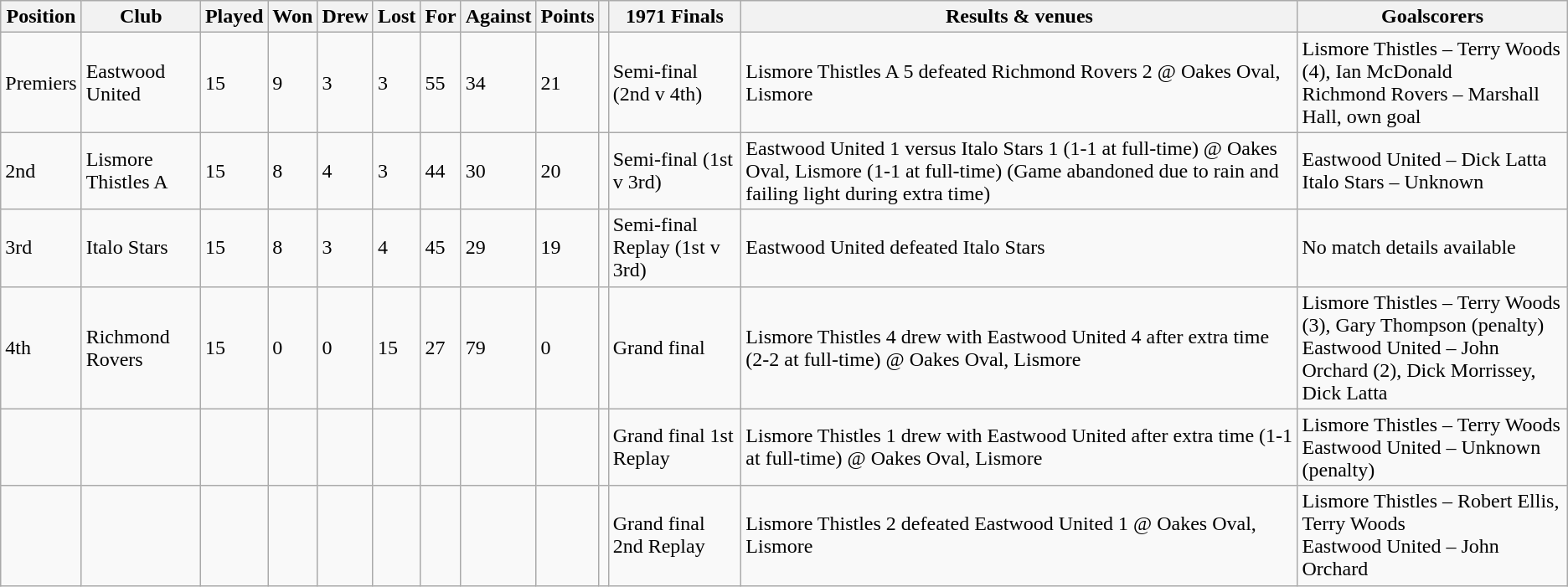<table class="wikitable">
<tr>
<th>Position</th>
<th>Club</th>
<th>Played</th>
<th>Won</th>
<th>Drew</th>
<th>Lost</th>
<th>For</th>
<th>Against</th>
<th>Points</th>
<th></th>
<th>1971 Finals</th>
<th>Results & venues</th>
<th>Goalscorers</th>
</tr>
<tr>
<td>Premiers</td>
<td>Eastwood United</td>
<td>15</td>
<td>9</td>
<td>3</td>
<td>3</td>
<td>55</td>
<td>34</td>
<td>21</td>
<td></td>
<td>Semi-final (2nd v 4th)</td>
<td>Lismore Thistles A 5 defeated Richmond Rovers 2 @ Oakes Oval, Lismore</td>
<td>Lismore Thistles – Terry Woods (4), Ian McDonald<br>Richmond Rovers – Marshall Hall, own goal</td>
</tr>
<tr>
<td>2nd</td>
<td>Lismore Thistles A</td>
<td>15</td>
<td>8</td>
<td>4</td>
<td>3</td>
<td>44</td>
<td>30</td>
<td>20</td>
<td></td>
<td>Semi-final (1st v 3rd)</td>
<td>Eastwood United 1 versus Italo Stars 1 (1-1 at full-time) @ Oakes Oval, Lismore (1-1 at full-time) (Game abandoned due to rain and failing light during extra time)</td>
<td>Eastwood United – Dick Latta<br>Italo Stars – Unknown</td>
</tr>
<tr>
<td>3rd</td>
<td>Italo Stars</td>
<td>15</td>
<td>8</td>
<td>3</td>
<td>4</td>
<td>45</td>
<td>29</td>
<td>19</td>
<td></td>
<td>Semi-final Replay (1st v 3rd)</td>
<td>Eastwood United defeated Italo Stars</td>
<td>No match details available</td>
</tr>
<tr>
<td>4th</td>
<td>Richmond Rovers</td>
<td>15</td>
<td>0</td>
<td>0</td>
<td>15</td>
<td>27</td>
<td>79</td>
<td>0</td>
<td></td>
<td>Grand final</td>
<td>Lismore Thistles 4 drew with Eastwood United 4 after extra time (2-2 at full-time) @ Oakes Oval, Lismore</td>
<td>Lismore Thistles – Terry Woods (3), Gary Thompson (penalty)<br>Eastwood United – John Orchard (2), Dick Morrissey, Dick Latta</td>
</tr>
<tr>
<td></td>
<td></td>
<td></td>
<td></td>
<td></td>
<td></td>
<td></td>
<td></td>
<td></td>
<td></td>
<td>Grand final 1st Replay</td>
<td>Lismore Thistles 1 drew with Eastwood United after extra time (1-1 at full-time) @ Oakes Oval, Lismore</td>
<td>Lismore Thistles – Terry Woods<br>Eastwood United – Unknown (penalty)</td>
</tr>
<tr>
<td></td>
<td></td>
<td></td>
<td></td>
<td></td>
<td></td>
<td></td>
<td></td>
<td></td>
<td></td>
<td>Grand final 2nd Replay</td>
<td>Lismore Thistles 2 defeated Eastwood United 1 @ Oakes Oval, Lismore</td>
<td>Lismore Thistles – Robert Ellis, Terry Woods<br>Eastwood United – John Orchard</td>
</tr>
</table>
